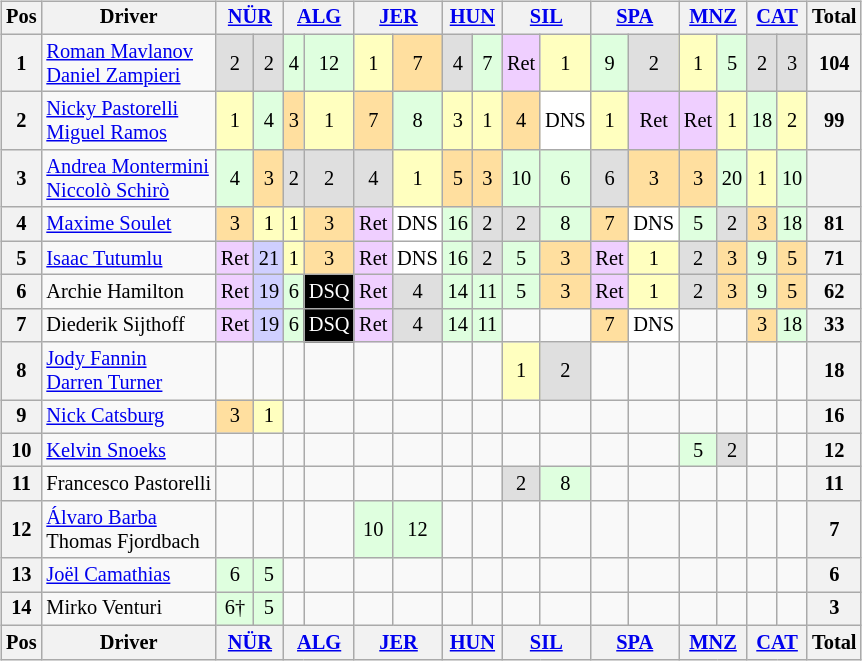<table>
<tr>
<td><br><table class="wikitable" style="font-size: 85%; text-align:center">
<tr valign="top">
<th valign="middle">Pos</th>
<th valign="middle">Driver</th>
<th colspan=2><a href='#'>NÜR</a><br></th>
<th colspan=2><a href='#'>ALG</a><br></th>
<th colspan=2><a href='#'>JER</a><br></th>
<th colspan=2><a href='#'>HUN</a><br></th>
<th colspan=2><a href='#'>SIL</a><br></th>
<th colspan=2><a href='#'>SPA</a><br></th>
<th colspan=2><a href='#'>MNZ</a><br></th>
<th colspan=2><a href='#'>CAT</a><br></th>
<th valign="middle">Total</th>
</tr>
<tr>
<th>1</th>
<td align=left> <a href='#'>Roman Mavlanov</a><br> <a href='#'>Daniel Zampieri</a></td>
<td style="background:#DFDFDF;">2</td>
<td style="background:#DFDFDF;">2</td>
<td style="background:#DFFFDF;">4</td>
<td style="background:#DFFFDF;">12</td>
<td style="background:#FFFFBF;">1</td>
<td style="background:#ffdf9f;">7</td>
<td style="background:#DFDFDF;">4</td>
<td style="background:#DFFFDF;">7</td>
<td style="background:#EFCFFF;">Ret</td>
<td style="background:#FFFFBF;">1</td>
<td style="background:#DFFFDF;">9</td>
<td style="background:#DFDFDF;">2</td>
<td style="background:#FFFFBF;">1</td>
<td style="background:#DFFFDF;">5</td>
<td style="background:#DFDFDF;">2</td>
<td style="background:#DFDFDF;">3</td>
<th>104</th>
</tr>
<tr>
<th>2</th>
<td align=left> <a href='#'>Nicky Pastorelli</a><br> <a href='#'>Miguel Ramos</a></td>
<td style="background:#FFFFBF;">1</td>
<td style="background:#DFFFDF;">4</td>
<td style="background:#ffdf9f;">3</td>
<td style="background:#FFFFBF;">1</td>
<td style="background:#ffdf9f;">7</td>
<td style="background:#DFFFDF;">8</td>
<td style="background:#FFFFBF;">3</td>
<td style="background:#FFFFBF;">1</td>
<td style="background:#ffdf9f;">4</td>
<td style="background:#ffffff;">DNS</td>
<td style="background:#FFFFBF;">1</td>
<td style="background:#EFCFFF;">Ret</td>
<td style="background:#EFCFFF;">Ret</td>
<td style="background:#FFFFBF;">1</td>
<td style="background:#DFFFDF;">18</td>
<td style="background:#FFFFBF;">2</td>
<th>99</th>
</tr>
<tr>
<th>3</th>
<td align=left> <a href='#'>Andrea Montermini</a><br> <a href='#'>Niccolò Schirò</a></td>
<td style="background:#DFFFDF;">4</td>
<td style="background:#ffdf9f;">3</td>
<td style="background:#DFDFDF;">2</td>
<td style="background:#DFDFDF;">2</td>
<td style="background:#DFDFDF;">4</td>
<td style="background:#FFFFBF;">1</td>
<td style="background:#ffdf9f;">5</td>
<td style="background:#ffdf9f;">3</td>
<td style="background:#DFFFDF;">10</td>
<td style="background:#DFFFDF;">6</td>
<td style="background:#DFDFDF;">6</td>
<td style="background:#ffdf9f;">3</td>
<td style="background:#ffdf9f;">3</td>
<td style="background:#DFFFDF;">20</td>
<td style="background:#FFFFBF;">1</td>
<td style="background:#DFFFDF;">10</td>
<th></th>
</tr>
<tr>
<th>4</th>
<td align=left> <a href='#'>Maxime Soulet</a></td>
<td style="background:#ffdf9f;">3</td>
<td style="background:#FFFFBF;">1</td>
<td style="background:#FFFFBF;">1</td>
<td style="background:#ffdf9f;">3</td>
<td style="background:#EFCFFF;">Ret</td>
<td style="background:#FFFFFF;">DNS</td>
<td style="background:#DFFFDF;">16</td>
<td style="background:#DFDFDF;">2</td>
<td style="background:#DFDFDF;">2</td>
<td style="background:#DFFFDF;">8</td>
<td style="background:#ffdf9f;">7</td>
<td style="background:#FFFFFF;">DNS</td>
<td style="background:#DFFFDF;">5</td>
<td style="background:#DFDFDF;">2</td>
<td style="background:#ffdf9f;">3</td>
<td style="background:#DFFFDF;">18</td>
<th>81</th>
</tr>
<tr>
<th>5</th>
<td align=left> <a href='#'>Isaac Tutumlu</a></td>
<td style="background:#EFCFFF;">Ret</td>
<td style="background:#CFCFFF;">21</td>
<td style="background:#FFFFBF;">1</td>
<td style="background:#ffdf9f;">3</td>
<td style="background:#EFCFFF;">Ret</td>
<td style="background:#FFFFFF;">DNS</td>
<td style="background:#DFFFDF;">16</td>
<td style="background:#DFDFDF;">2</td>
<td style="background:#DFFFDF;">5</td>
<td style="background:#ffdf9f;">3</td>
<td style="background:#EFCFFF;">Ret</td>
<td style="background:#FFFFBF;">1</td>
<td style="background:#DFDFDF;">2</td>
<td style="background:#ffdf9f;">3</td>
<td style="background:#DFFFDF;">9</td>
<td style="background:#ffdf9f;">5</td>
<th>71</th>
</tr>
<tr>
<th>6</th>
<td align=left> Archie Hamilton</td>
<td style="background:#EFCFFF;">Ret</td>
<td style="background:#CFCFFF;">19</td>
<td style="background:#DFFFDF;">6</td>
<td style="background:#000000; color:white;">DSQ</td>
<td style="background:#EFCFFF;">Ret</td>
<td style="background:#DFDFDF;">4</td>
<td style="background:#DFFFDF;">14</td>
<td style="background:#DFFFDF;">11</td>
<td style="background:#DFFFDF;">5</td>
<td style="background:#ffdf9f;">3</td>
<td style="background:#EFCFFF;">Ret</td>
<td style="background:#FFFFBF;">1</td>
<td style="background:#DFDFDF;">2</td>
<td style="background:#ffdf9f;">3</td>
<td style="background:#DFFFDF;">9</td>
<td style="background:#ffdf9f;">5</td>
<th>62</th>
</tr>
<tr>
<th>7</th>
<td align=left> Diederik Sijthoff</td>
<td style="background:#EFCFFF;">Ret</td>
<td style="background:#CFCFFF;">19</td>
<td style="background:#DFFFDF;">6</td>
<td style="background:#000000; color:white;">DSQ</td>
<td style="background:#EFCFFF;">Ret</td>
<td style="background:#DFDFDF;">4</td>
<td style="background:#DFFFDF;">14</td>
<td style="background:#DFFFDF;">11</td>
<td></td>
<td></td>
<td style="background:#ffdf9f;">7</td>
<td style="background:#FFFFFF;">DNS</td>
<td></td>
<td></td>
<td style="background:#ffdf9f;">3</td>
<td style="background:#DFFFDF;">18</td>
<th>33</th>
</tr>
<tr>
<th>8</th>
<td align=left> <a href='#'>Jody Fannin</a><br> <a href='#'>Darren Turner</a></td>
<td></td>
<td></td>
<td></td>
<td></td>
<td></td>
<td></td>
<td></td>
<td></td>
<td style="background:#FFFFBF;">1</td>
<td style="background:#DFDFDF;">2</td>
<td></td>
<td></td>
<td></td>
<td></td>
<td></td>
<td></td>
<th>18</th>
</tr>
<tr>
<th>9</th>
<td align=left> <a href='#'>Nick Catsburg</a></td>
<td style="background:#ffdf9f;">3</td>
<td style="background:#FFFFBF;">1</td>
<td></td>
<td></td>
<td></td>
<td></td>
<td></td>
<td></td>
<td></td>
<td></td>
<td></td>
<td></td>
<td></td>
<td></td>
<td></td>
<td></td>
<th>16</th>
</tr>
<tr>
<th>10</th>
<td align=left> <a href='#'>Kelvin Snoeks</a></td>
<td></td>
<td></td>
<td></td>
<td></td>
<td></td>
<td></td>
<td></td>
<td></td>
<td></td>
<td></td>
<td></td>
<td></td>
<td style="background:#DFFFDF;">5</td>
<td style="background:#DFDFDF;">2</td>
<td></td>
<td></td>
<th>12</th>
</tr>
<tr>
<th>11</th>
<td align=left> Francesco Pastorelli</td>
<td></td>
<td></td>
<td></td>
<td></td>
<td></td>
<td></td>
<td></td>
<td></td>
<td style="background:#DFDFDF;">2</td>
<td style="background:#DFFFDF;">8</td>
<td></td>
<td></td>
<td></td>
<td></td>
<td></td>
<td></td>
<th>11</th>
</tr>
<tr>
<th>12</th>
<td align=left> <a href='#'>Álvaro Barba</a><br> Thomas Fjordbach</td>
<td></td>
<td></td>
<td></td>
<td></td>
<td style="background:#DFFFDF;">10</td>
<td style="background:#DFFFDF;">12</td>
<td></td>
<td></td>
<td></td>
<td></td>
<td></td>
<td></td>
<td></td>
<td></td>
<td></td>
<td></td>
<th>7</th>
</tr>
<tr>
<th>13</th>
<td align=left> <a href='#'>Joël Camathias</a></td>
<td style="background:#DFFFDF;">6</td>
<td style="background:#DFFFDF;">5</td>
<td></td>
<td></td>
<td></td>
<td></td>
<td></td>
<td></td>
<td></td>
<td></td>
<td></td>
<td></td>
<td></td>
<td></td>
<td></td>
<td></td>
<th>6</th>
</tr>
<tr>
<th>14</th>
<td align=left> Mirko Venturi</td>
<td style="background:#DFFFDF;">6†</td>
<td style="background:#DFFFDF;">5</td>
<td></td>
<td></td>
<td></td>
<td></td>
<td></td>
<td></td>
<td></td>
<td></td>
<td></td>
<td></td>
<td></td>
<td></td>
<td></td>
<td></td>
<th>3</th>
</tr>
<tr valign="top">
<th valign="middle">Pos</th>
<th valign="middle">Driver</th>
<th colspan=2><a href='#'>NÜR</a><br></th>
<th colspan=2><a href='#'>ALG</a><br></th>
<th colspan=2><a href='#'>JER</a><br></th>
<th colspan=2><a href='#'>HUN</a><br></th>
<th colspan=2><a href='#'>SIL</a><br></th>
<th colspan=2><a href='#'>SPA</a><br></th>
<th colspan=2><a href='#'>MNZ</a><br></th>
<th colspan=2><a href='#'>CAT</a><br></th>
<th valign="middle">Total</th>
</tr>
</table>
</td>
<td valign="top"><br></td>
</tr>
</table>
